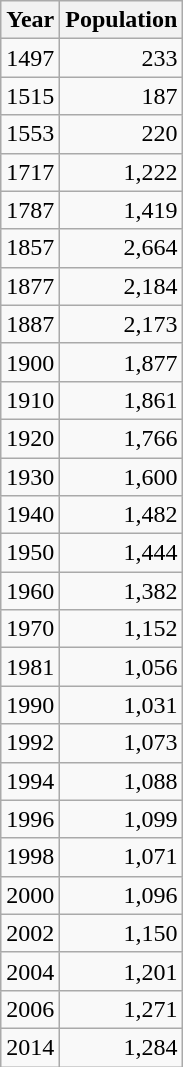<table class="wikitable sortable">
<tr>
<th>Year</th>
<th>Population</th>
</tr>
<tr>
<td>1497</td>
<td align=right>233</td>
</tr>
<tr>
<td>1515</td>
<td align=right>187</td>
</tr>
<tr>
<td>1553</td>
<td align=right>220</td>
</tr>
<tr>
<td>1717</td>
<td align=right>1,222</td>
</tr>
<tr>
<td>1787</td>
<td align=right>1,419</td>
</tr>
<tr>
<td>1857</td>
<td align=right>2,664</td>
</tr>
<tr>
<td>1877</td>
<td align=right>2,184</td>
</tr>
<tr>
<td>1887</td>
<td align=right>2,173</td>
</tr>
<tr>
<td>1900</td>
<td align=right>1,877</td>
</tr>
<tr>
<td>1910</td>
<td align=right>1,861</td>
</tr>
<tr>
<td>1920</td>
<td align=right>1,766</td>
</tr>
<tr>
<td>1930</td>
<td align=right>1,600</td>
</tr>
<tr>
<td>1940</td>
<td align=right>1,482</td>
</tr>
<tr>
<td>1950</td>
<td align=right>1,444</td>
</tr>
<tr>
<td>1960</td>
<td align=right>1,382</td>
</tr>
<tr>
<td>1970</td>
<td align=right>1,152</td>
</tr>
<tr>
<td>1981</td>
<td align=right>1,056</td>
</tr>
<tr>
<td>1990</td>
<td align=right>1,031</td>
</tr>
<tr>
<td>1992</td>
<td align=right>1,073</td>
</tr>
<tr>
<td>1994</td>
<td align=right>1,088</td>
</tr>
<tr>
<td>1996</td>
<td align=right>1,099</td>
</tr>
<tr>
<td>1998</td>
<td align=right>1,071</td>
</tr>
<tr>
<td>2000</td>
<td align=right>1,096</td>
</tr>
<tr>
<td>2002</td>
<td align=right>1,150</td>
</tr>
<tr>
<td>2004</td>
<td align=right>1,201</td>
</tr>
<tr>
<td>2006</td>
<td align=right>1,271</td>
</tr>
<tr>
<td>2014</td>
<td align=right>1,284</td>
</tr>
</table>
